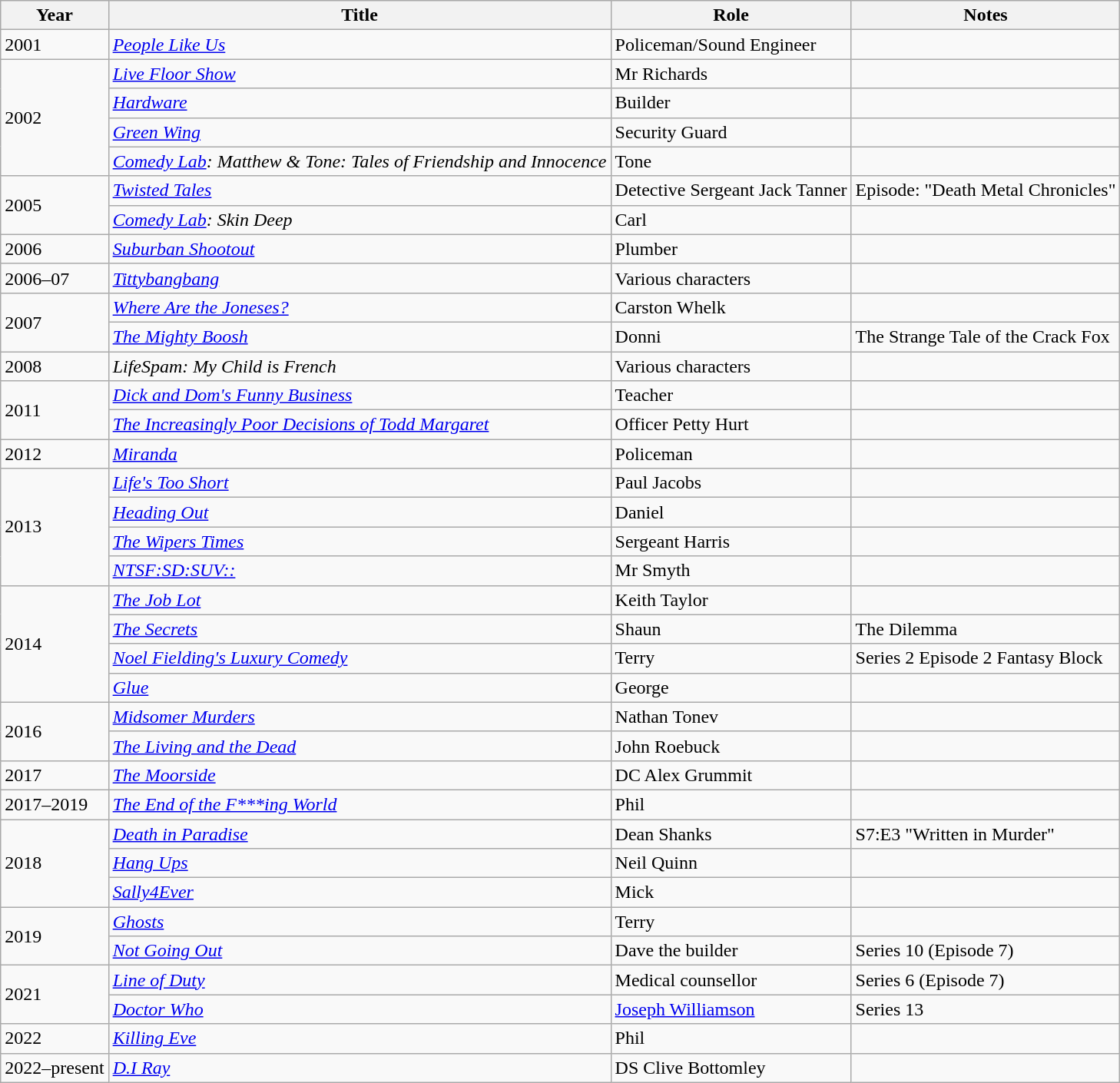<table class="wikitable sortable">
<tr>
<th>Year</th>
<th>Title</th>
<th>Role</th>
<th>Notes</th>
</tr>
<tr>
<td>2001</td>
<td><em><a href='#'>People Like Us</a></em></td>
<td>Policeman/Sound Engineer</td>
<td></td>
</tr>
<tr>
<td rowspan="4">2002</td>
<td><em><a href='#'>Live Floor Show</a></em></td>
<td>Mr Richards</td>
<td></td>
</tr>
<tr>
<td><em><a href='#'>Hardware</a></em></td>
<td>Builder</td>
<td></td>
</tr>
<tr>
<td><em><a href='#'>Green Wing</a></em></td>
<td>Security Guard</td>
<td></td>
</tr>
<tr>
<td><em><a href='#'>Comedy Lab</a>: Matthew & Tone: Tales of Friendship and Innocence</em></td>
<td>Tone</td>
<td></td>
</tr>
<tr>
<td rowspan="2">2005</td>
<td><em><a href='#'>Twisted Tales</a></em></td>
<td>Detective Sergeant Jack Tanner</td>
<td>Episode: "Death Metal Chronicles"</td>
</tr>
<tr>
<td><em><a href='#'>Comedy Lab</a>: Skin Deep</em></td>
<td>Carl</td>
<td></td>
</tr>
<tr>
<td>2006</td>
<td><em><a href='#'>Suburban Shootout</a></em></td>
<td>Plumber</td>
<td></td>
</tr>
<tr>
<td>2006–07</td>
<td><em><a href='#'>Tittybangbang</a></em></td>
<td>Various characters</td>
<td></td>
</tr>
<tr>
<td rowspan="2">2007</td>
<td><em><a href='#'>Where Are the Joneses?</a></em></td>
<td>Carston Whelk</td>
<td></td>
</tr>
<tr>
<td><em><a href='#'>The Mighty Boosh</a></em></td>
<td>Donni</td>
<td>The Strange Tale of the Crack Fox</td>
</tr>
<tr>
<td>2008</td>
<td><em>LifeSpam: My Child is French</em></td>
<td>Various characters</td>
<td></td>
</tr>
<tr>
<td rowspan="2">2011</td>
<td><em><a href='#'>Dick and Dom's Funny Business</a></em></td>
<td>Teacher</td>
<td></td>
</tr>
<tr>
<td><em><a href='#'>The Increasingly Poor Decisions of Todd Margaret</a></em></td>
<td>Officer Petty Hurt</td>
<td></td>
</tr>
<tr>
<td>2012</td>
<td><em><a href='#'>Miranda</a></em></td>
<td>Policeman</td>
<td></td>
</tr>
<tr>
<td rowspan="4">2013</td>
<td><em><a href='#'>Life's Too Short</a></em></td>
<td>Paul Jacobs</td>
<td></td>
</tr>
<tr>
<td><em><a href='#'>Heading Out</a></em></td>
<td>Daniel</td>
<td></td>
</tr>
<tr>
<td><em><a href='#'>The Wipers Times</a></em></td>
<td>Sergeant Harris</td>
<td></td>
</tr>
<tr>
<td><em><a href='#'>NTSF:SD:SUV::</a></em></td>
<td>Mr Smyth</td>
<td></td>
</tr>
<tr>
<td rowspan="4">2014</td>
<td><em><a href='#'>The Job Lot</a></em></td>
<td>Keith Taylor</td>
<td></td>
</tr>
<tr>
<td><em><a href='#'>The Secrets</a></em></td>
<td>Shaun</td>
<td>The Dilemma</td>
</tr>
<tr>
<td><em><a href='#'>Noel Fielding's Luxury Comedy</a></em></td>
<td>Terry</td>
<td>Series 2 Episode 2 Fantasy Block</td>
</tr>
<tr>
<td><em><a href='#'>Glue</a></em></td>
<td>George</td>
<td></td>
</tr>
<tr>
<td rowspan="2">2016</td>
<td><em><a href='#'>Midsomer Murders</a></em></td>
<td>Nathan Tonev</td>
<td></td>
</tr>
<tr>
<td><em><a href='#'>The Living and the Dead</a></em></td>
<td>John Roebuck</td>
<td></td>
</tr>
<tr>
<td>2017</td>
<td><em><a href='#'>The Moorside</a></em></td>
<td>DC Alex Grummit</td>
<td></td>
</tr>
<tr>
<td>2017–2019</td>
<td><em><a href='#'>The End of the F***ing World</a></em></td>
<td>Phil</td>
<td></td>
</tr>
<tr>
<td rowspan="3">2018</td>
<td><em><a href='#'>Death in Paradise</a></em></td>
<td>Dean Shanks</td>
<td>S7:E3 "Written in Murder"</td>
</tr>
<tr>
<td><em><a href='#'>Hang Ups</a></em></td>
<td>Neil Quinn</td>
<td></td>
</tr>
<tr>
<td><em><a href='#'>Sally4Ever</a></em></td>
<td>Mick</td>
<td></td>
</tr>
<tr>
<td rowspan="2">2019</td>
<td><em><a href='#'>Ghosts</a></em></td>
<td>Terry</td>
<td></td>
</tr>
<tr>
<td><em><a href='#'>Not Going Out</a></em></td>
<td>Dave the builder</td>
<td>Series 10 (Episode 7)</td>
</tr>
<tr>
<td rowspan="2">2021</td>
<td><em><a href='#'>Line of Duty</a></em></td>
<td>Medical counsellor</td>
<td>Series 6 (Episode 7)</td>
</tr>
<tr>
<td><em><a href='#'>Doctor Who</a></em></td>
<td><a href='#'>Joseph Williamson</a></td>
<td>Series 13</td>
</tr>
<tr>
<td>2022</td>
<td><em><a href='#'>Killing Eve</a></em></td>
<td>Phil</td>
<td></td>
</tr>
<tr>
<td>2022–present</td>
<td><em><a href='#'>D.I Ray</a></em></td>
<td>DS Clive Bottomley</td>
<td></td>
</tr>
</table>
